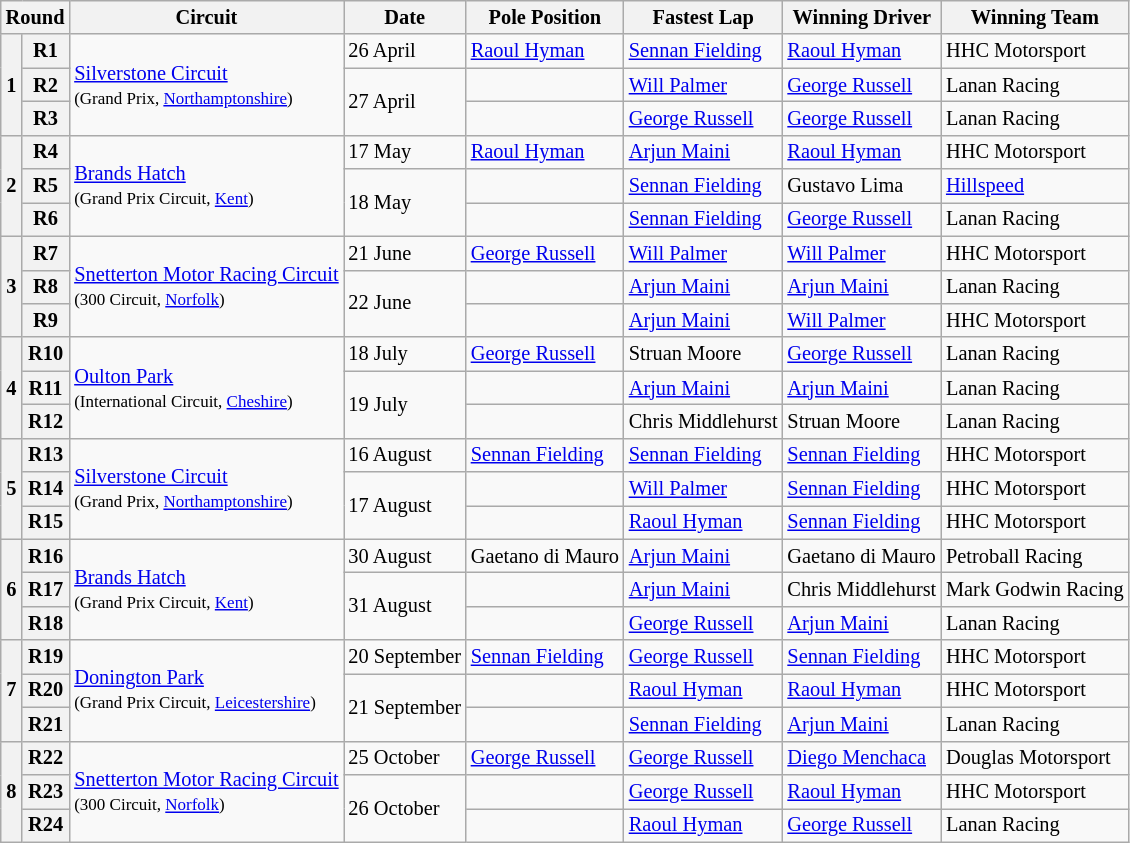<table class="wikitable" style="font-size: 85%">
<tr>
<th colspan=2>Round</th>
<th>Circuit</th>
<th>Date</th>
<th>Pole Position</th>
<th>Fastest Lap</th>
<th>Winning Driver</th>
<th>Winning Team</th>
</tr>
<tr>
<th rowspan=3>1</th>
<th>R1</th>
<td rowspan=3><a href='#'>Silverstone Circuit</a><br><small>(Grand Prix, <a href='#'>Northamptonshire</a>)</small></td>
<td>26 April</td>
<td> <a href='#'>Raoul Hyman</a></td>
<td> <a href='#'>Sennan Fielding</a></td>
<td> <a href='#'>Raoul Hyman</a></td>
<td> HHC Motorsport</td>
</tr>
<tr>
<th>R2</th>
<td rowspan=2>27 April</td>
<td></td>
<td> <a href='#'>Will Palmer</a></td>
<td> <a href='#'>George Russell</a></td>
<td> Lanan Racing</td>
</tr>
<tr>
<th>R3</th>
<td></td>
<td> <a href='#'>George Russell</a></td>
<td> <a href='#'>George Russell</a></td>
<td> Lanan Racing</td>
</tr>
<tr>
<th rowspan=3>2</th>
<th>R4</th>
<td rowspan=3><a href='#'>Brands Hatch</a><br><small>(Grand Prix Circuit, <a href='#'>Kent</a>)</small></td>
<td>17 May</td>
<td> <a href='#'>Raoul Hyman</a></td>
<td> <a href='#'>Arjun Maini</a></td>
<td> <a href='#'>Raoul Hyman</a></td>
<td> HHC Motorsport</td>
</tr>
<tr>
<th>R5</th>
<td rowspan=2>18 May</td>
<td></td>
<td> <a href='#'>Sennan Fielding</a></td>
<td> Gustavo Lima</td>
<td> <a href='#'>Hillspeed</a></td>
</tr>
<tr>
<th>R6</th>
<td></td>
<td> <a href='#'>Sennan Fielding</a></td>
<td> <a href='#'>George Russell</a></td>
<td> Lanan Racing</td>
</tr>
<tr>
<th rowspan=3>3</th>
<th>R7</th>
<td rowspan=3><a href='#'>Snetterton Motor Racing Circuit</a><br><small>(300 Circuit, <a href='#'>Norfolk</a>)</small></td>
<td>21 June</td>
<td> <a href='#'>George Russell</a></td>
<td> <a href='#'>Will Palmer</a></td>
<td> <a href='#'>Will Palmer</a></td>
<td> HHC Motorsport</td>
</tr>
<tr>
<th>R8</th>
<td rowspan=2>22 June</td>
<td></td>
<td> <a href='#'>Arjun Maini</a></td>
<td> <a href='#'>Arjun Maini</a></td>
<td> Lanan Racing</td>
</tr>
<tr>
<th>R9</th>
<td></td>
<td> <a href='#'>Arjun Maini</a></td>
<td> <a href='#'>Will Palmer</a></td>
<td> HHC Motorsport</td>
</tr>
<tr>
<th rowspan=3>4</th>
<th>R10</th>
<td rowspan=3><a href='#'>Oulton Park</a><br><small>(International Circuit, <a href='#'>Cheshire</a>)</small></td>
<td>18 July</td>
<td> <a href='#'>George Russell</a></td>
<td> Struan Moore</td>
<td> <a href='#'>George Russell</a></td>
<td> Lanan Racing</td>
</tr>
<tr>
<th>R11</th>
<td rowspan=2>19 July</td>
<td></td>
<td> <a href='#'>Arjun Maini</a></td>
<td> <a href='#'>Arjun Maini</a></td>
<td> Lanan Racing</td>
</tr>
<tr>
<th>R12</th>
<td></td>
<td> Chris Middlehurst</td>
<td> Struan Moore</td>
<td> Lanan Racing</td>
</tr>
<tr>
<th rowspan=3>5</th>
<th>R13</th>
<td rowspan=3><a href='#'>Silverstone Circuit</a><br><small>(Grand Prix, <a href='#'>Northamptonshire</a>)</small></td>
<td>16 August</td>
<td> <a href='#'>Sennan Fielding</a></td>
<td> <a href='#'>Sennan Fielding</a></td>
<td> <a href='#'>Sennan Fielding</a></td>
<td> HHC Motorsport</td>
</tr>
<tr>
<th>R14</th>
<td rowspan=2>17 August</td>
<td></td>
<td> <a href='#'>Will Palmer</a></td>
<td> <a href='#'>Sennan Fielding</a></td>
<td> HHC Motorsport</td>
</tr>
<tr>
<th>R15</th>
<td></td>
<td> <a href='#'>Raoul Hyman</a></td>
<td> <a href='#'>Sennan Fielding</a></td>
<td> HHC Motorsport</td>
</tr>
<tr>
<th rowspan=3>6</th>
<th>R16</th>
<td rowspan=3><a href='#'>Brands Hatch</a><br><small>(Grand Prix Circuit, <a href='#'>Kent</a>)</small></td>
<td>30 August</td>
<td> Gaetano di Mauro</td>
<td> <a href='#'>Arjun Maini</a></td>
<td> Gaetano di Mauro</td>
<td> Petroball Racing</td>
</tr>
<tr>
<th>R17</th>
<td rowspan=2>31 August</td>
<td></td>
<td> <a href='#'>Arjun Maini</a></td>
<td> Chris Middlehurst</td>
<td> Mark Godwin Racing</td>
</tr>
<tr>
<th>R18</th>
<td></td>
<td> <a href='#'>George Russell</a></td>
<td> <a href='#'>Arjun Maini</a></td>
<td> Lanan Racing</td>
</tr>
<tr>
<th rowspan=3>7</th>
<th>R19</th>
<td rowspan=3><a href='#'>Donington Park</a><br><small>(Grand Prix Circuit, <a href='#'>Leicestershire</a>)</small></td>
<td>20 September</td>
<td> <a href='#'>Sennan Fielding</a></td>
<td> <a href='#'>George Russell</a></td>
<td> <a href='#'>Sennan Fielding</a></td>
<td> HHC Motorsport</td>
</tr>
<tr>
<th>R20</th>
<td rowspan=2>21 September</td>
<td></td>
<td> <a href='#'>Raoul Hyman</a></td>
<td> <a href='#'>Raoul Hyman</a></td>
<td> HHC Motorsport</td>
</tr>
<tr>
<th>R21</th>
<td></td>
<td> <a href='#'>Sennan Fielding</a></td>
<td> <a href='#'>Arjun Maini</a></td>
<td> Lanan Racing</td>
</tr>
<tr>
<th rowspan=3>8</th>
<th>R22</th>
<td rowspan=3><a href='#'>Snetterton Motor Racing Circuit</a><br><small>(300 Circuit, <a href='#'>Norfolk</a>)</small></td>
<td>25 October</td>
<td> <a href='#'>George Russell</a></td>
<td> <a href='#'>George Russell</a></td>
<td> <a href='#'>Diego Menchaca</a></td>
<td> Douglas Motorsport</td>
</tr>
<tr>
<th>R23</th>
<td rowspan=2>26 October</td>
<td></td>
<td> <a href='#'>George Russell</a></td>
<td> <a href='#'>Raoul Hyman</a></td>
<td> HHC Motorsport</td>
</tr>
<tr>
<th>R24</th>
<td></td>
<td> <a href='#'>Raoul Hyman</a></td>
<td> <a href='#'>George Russell</a></td>
<td> Lanan Racing</td>
</tr>
</table>
